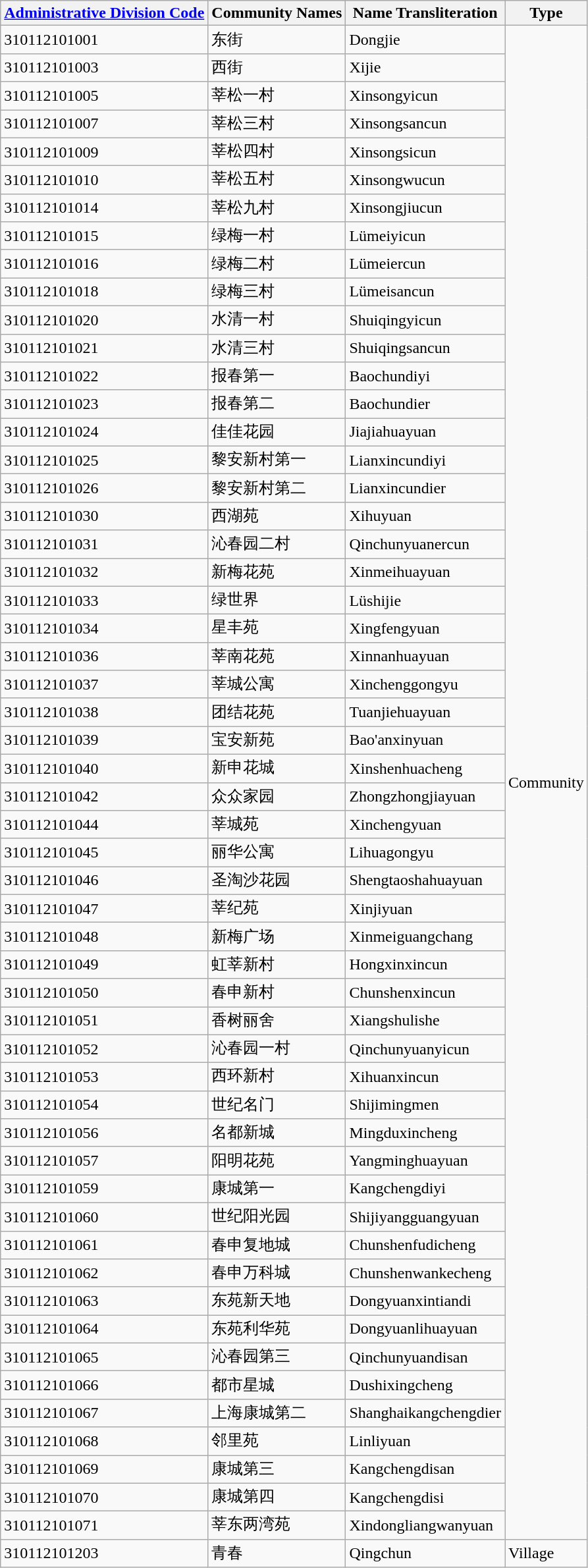<table class="wikitable sortable">
<tr>
<th><a href='#'>Administrative Division Code</a></th>
<th>Community Names</th>
<th>Name Transliteration</th>
<th>Type</th>
</tr>
<tr>
<td>310112101001</td>
<td>东街</td>
<td>Dongjie</td>
<td rowspan="54">Community</td>
</tr>
<tr>
<td>310112101003</td>
<td>西街</td>
<td>Xijie</td>
</tr>
<tr>
<td>310112101005</td>
<td>莘松一村</td>
<td>Xinsongyicun</td>
</tr>
<tr>
<td>310112101007</td>
<td>莘松三村</td>
<td>Xinsongsancun</td>
</tr>
<tr>
<td>310112101009</td>
<td>莘松四村</td>
<td>Xinsongsicun</td>
</tr>
<tr>
<td>310112101010</td>
<td>莘松五村</td>
<td>Xinsongwucun</td>
</tr>
<tr>
<td>310112101014</td>
<td>莘松九村</td>
<td>Xinsongjiucun</td>
</tr>
<tr>
<td>310112101015</td>
<td>绿梅一村</td>
<td>Lümeiyicun</td>
</tr>
<tr>
<td>310112101016</td>
<td>绿梅二村</td>
<td>Lümeiercun</td>
</tr>
<tr>
<td>310112101018</td>
<td>绿梅三村</td>
<td>Lümeisancun</td>
</tr>
<tr>
<td>310112101020</td>
<td>水清一村</td>
<td>Shuiqingyicun</td>
</tr>
<tr>
<td>310112101021</td>
<td>水清三村</td>
<td>Shuiqingsancun</td>
</tr>
<tr>
<td>310112101022</td>
<td>报春第一</td>
<td>Baochundiyi</td>
</tr>
<tr>
<td>310112101023</td>
<td>报春第二</td>
<td>Baochundier</td>
</tr>
<tr>
<td>310112101024</td>
<td>佳佳花园</td>
<td>Jiajiahuayuan</td>
</tr>
<tr>
<td>310112101025</td>
<td>黎安新村第一</td>
<td>Lianxincundiyi</td>
</tr>
<tr>
<td>310112101026</td>
<td>黎安新村第二</td>
<td>Lianxincundier</td>
</tr>
<tr>
<td>310112101030</td>
<td>西湖苑</td>
<td>Xihuyuan</td>
</tr>
<tr>
<td>310112101031</td>
<td>沁春园二村</td>
<td>Qinchunyuanercun</td>
</tr>
<tr>
<td>310112101032</td>
<td>新梅花苑</td>
<td>Xinmeihuayuan</td>
</tr>
<tr>
<td>310112101033</td>
<td>绿世界</td>
<td>Lüshijie</td>
</tr>
<tr>
<td>310112101034</td>
<td>星丰苑</td>
<td>Xingfengyuan</td>
</tr>
<tr>
<td>310112101036</td>
<td>莘南花苑</td>
<td>Xinnanhuayuan</td>
</tr>
<tr>
<td>310112101037</td>
<td>莘城公寓</td>
<td>Xinchenggongyu</td>
</tr>
<tr>
<td>310112101038</td>
<td>团结花苑</td>
<td>Tuanjiehuayuan</td>
</tr>
<tr>
<td>310112101039</td>
<td>宝安新苑</td>
<td>Bao'anxinyuan</td>
</tr>
<tr>
<td>310112101040</td>
<td>新申花城</td>
<td>Xinshenhuacheng</td>
</tr>
<tr>
<td>310112101042</td>
<td>众众家园</td>
<td>Zhongzhongjiayuan</td>
</tr>
<tr>
<td>310112101044</td>
<td>莘城苑</td>
<td>Xinchengyuan</td>
</tr>
<tr>
<td>310112101045</td>
<td>丽华公寓</td>
<td>Lihuagongyu</td>
</tr>
<tr>
<td>310112101046</td>
<td>圣淘沙花园</td>
<td>Shengtaoshahuayuan</td>
</tr>
<tr>
<td>310112101047</td>
<td>莘纪苑</td>
<td>Xinjiyuan</td>
</tr>
<tr>
<td>310112101048</td>
<td>新梅广场</td>
<td>Xinmeiguangchang</td>
</tr>
<tr>
<td>310112101049</td>
<td>虹莘新村</td>
<td>Hongxinxincun</td>
</tr>
<tr>
<td>310112101050</td>
<td>春申新村</td>
<td>Chunshenxincun</td>
</tr>
<tr>
<td>310112101051</td>
<td>香树丽舍</td>
<td>Xiangshulishe</td>
</tr>
<tr>
<td>310112101052</td>
<td>沁春园一村</td>
<td>Qinchunyuanyicun</td>
</tr>
<tr>
<td>310112101053</td>
<td>西环新村</td>
<td>Xihuanxincun</td>
</tr>
<tr>
<td>310112101054</td>
<td>世纪名门</td>
<td>Shijimingmen</td>
</tr>
<tr>
<td>310112101056</td>
<td>名都新城</td>
<td>Mingduxincheng</td>
</tr>
<tr>
<td>310112101057</td>
<td>阳明花苑</td>
<td>Yangminghuayuan</td>
</tr>
<tr>
<td>310112101059</td>
<td>康城第一</td>
<td>Kangchengdiyi</td>
</tr>
<tr>
<td>310112101060</td>
<td>世纪阳光园</td>
<td>Shijiyangguangyuan</td>
</tr>
<tr>
<td>310112101061</td>
<td>春申复地城</td>
<td>Chunshenfudicheng</td>
</tr>
<tr>
<td>310112101062</td>
<td>春申万科城</td>
<td>Chunshenwankecheng</td>
</tr>
<tr>
<td>310112101063</td>
<td>东苑新天地</td>
<td>Dongyuanxintiandi</td>
</tr>
<tr>
<td>310112101064</td>
<td>东苑利华苑</td>
<td>Dongyuanlihuayuan</td>
</tr>
<tr>
<td>310112101065</td>
<td>沁春园第三</td>
<td>Qinchunyuandisan</td>
</tr>
<tr>
<td>310112101066</td>
<td>都市星城</td>
<td>Dushixingcheng</td>
</tr>
<tr>
<td>310112101067</td>
<td>上海康城第二</td>
<td>Shanghaikangchengdier</td>
</tr>
<tr>
<td>310112101068</td>
<td>邻里苑</td>
<td>Linliyuan</td>
</tr>
<tr>
<td>310112101069</td>
<td>康城第三</td>
<td>Kangchengdisan</td>
</tr>
<tr>
<td>310112101070</td>
<td>康城第四</td>
<td>Kangchengdisi</td>
</tr>
<tr>
<td>310112101071</td>
<td>莘东两湾苑</td>
<td>Xindongliangwanyuan</td>
</tr>
<tr>
<td>310112101203</td>
<td>青春</td>
<td>Qingchun</td>
<td>Village</td>
</tr>
</table>
